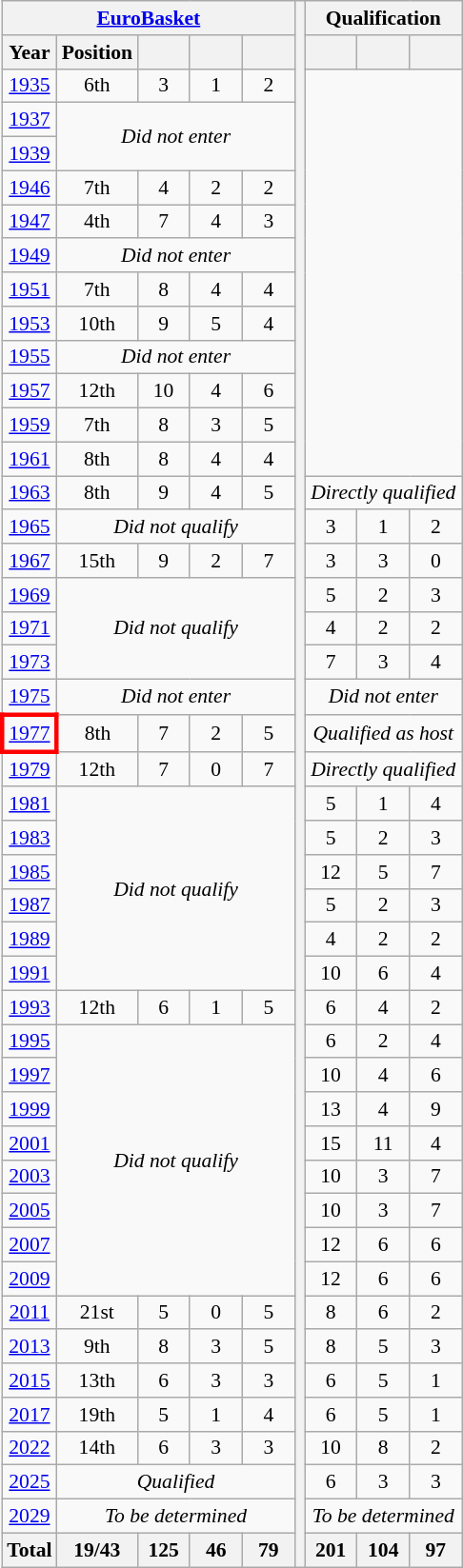<table class="wikitable" style="text-align: center;font-size:90%;">
<tr>
<th colspan=5><a href='#'>EuroBasket</a></th>
<th rowspan=46></th>
<th colspan=3>Qualification</th>
</tr>
<tr>
<th>Year</th>
<th>Position</th>
<th width=30></th>
<th width=30></th>
<th width=30></th>
<th width=30></th>
<th width=30></th>
<th width=30></th>
</tr>
<tr>
<td> <a href='#'>1935</a></td>
<td>6th</td>
<td>3</td>
<td>1</td>
<td>2</td>
</tr>
<tr>
<td> <a href='#'>1937</a></td>
<td colspan=4 rowspan=2><em>Did not enter</em></td>
</tr>
<tr>
<td> <a href='#'>1939</a></td>
</tr>
<tr>
<td> <a href='#'>1946</a></td>
<td>7th</td>
<td>4</td>
<td>2</td>
<td>2</td>
</tr>
<tr>
<td> <a href='#'>1947</a></td>
<td>4th</td>
<td>7</td>
<td>4</td>
<td>3</td>
</tr>
<tr>
<td> <a href='#'>1949</a></td>
<td colspan=4><em>Did not enter</em></td>
</tr>
<tr>
<td> <a href='#'>1951</a></td>
<td>7th</td>
<td>8</td>
<td>4</td>
<td>4</td>
</tr>
<tr>
<td> <a href='#'>1953</a></td>
<td>10th</td>
<td>9</td>
<td>5</td>
<td>4</td>
</tr>
<tr>
<td> <a href='#'>1955</a></td>
<td colspan=4><em>Did not enter</em></td>
</tr>
<tr>
<td> <a href='#'>1957</a></td>
<td>12th</td>
<td>10</td>
<td>4</td>
<td>6</td>
</tr>
<tr>
<td> <a href='#'>1959</a></td>
<td>7th</td>
<td>8</td>
<td>3</td>
<td>5</td>
</tr>
<tr>
<td> <a href='#'>1961</a></td>
<td>8th</td>
<td>8</td>
<td>4</td>
<td>4</td>
</tr>
<tr>
<td> <a href='#'>1963</a></td>
<td>8th</td>
<td>9</td>
<td>4</td>
<td>5</td>
<td colspan=3><em>Directly qualified</em></td>
</tr>
<tr>
<td> <a href='#'>1965</a></td>
<td colspan=4><em>Did not qualify</em></td>
<td>3</td>
<td>1</td>
<td>2</td>
</tr>
<tr>
<td> <a href='#'>1967</a></td>
<td>15th</td>
<td>9</td>
<td>2</td>
<td>7</td>
<td>3</td>
<td>3</td>
<td>0</td>
</tr>
<tr>
<td> <a href='#'>1969</a></td>
<td colspan=4 rowspan=3><em>Did not qualify</em></td>
<td>5</td>
<td>2</td>
<td>3</td>
</tr>
<tr>
<td> <a href='#'>1971</a></td>
<td>4</td>
<td>2</td>
<td>2</td>
</tr>
<tr>
<td> <a href='#'>1973</a></td>
<td>7</td>
<td>3</td>
<td>4</td>
</tr>
<tr>
<td> <a href='#'>1975</a></td>
<td colspan=4><em>Did not enter</em></td>
<td colspan=3><em>Did not enter</em></td>
</tr>
<tr>
<td style="border: 3px solid red"> <a href='#'>1977</a></td>
<td>8th</td>
<td>7</td>
<td>2</td>
<td>5</td>
<td colspan=3><em>Qualified as host</em></td>
</tr>
<tr>
<td> <a href='#'>1979</a></td>
<td>12th</td>
<td>7</td>
<td>0</td>
<td>7</td>
<td colspan=3><em>Directly qualified</em></td>
</tr>
<tr>
<td> <a href='#'>1981</a></td>
<td colspan=4 rowspan=6><em>Did not qualify</em></td>
<td>5</td>
<td>1</td>
<td>4</td>
</tr>
<tr>
<td> <a href='#'>1983</a></td>
<td>5</td>
<td>2</td>
<td>3</td>
</tr>
<tr>
<td> <a href='#'>1985</a></td>
<td>12</td>
<td>5</td>
<td>7</td>
</tr>
<tr>
<td> <a href='#'>1987</a></td>
<td>5</td>
<td>2</td>
<td>3</td>
</tr>
<tr>
<td> <a href='#'>1989</a></td>
<td>4</td>
<td>2</td>
<td>2</td>
</tr>
<tr>
<td> <a href='#'>1991</a></td>
<td>10</td>
<td>6</td>
<td>4</td>
</tr>
<tr>
<td> <a href='#'>1993</a></td>
<td>12th</td>
<td>6</td>
<td>1</td>
<td>5</td>
<td>6</td>
<td>4</td>
<td>2</td>
</tr>
<tr>
<td> <a href='#'>1995</a></td>
<td colspan=4 rowspan=8><em>Did not qualify</em></td>
<td>6</td>
<td>2</td>
<td>4</td>
</tr>
<tr>
<td> <a href='#'>1997</a></td>
<td>10</td>
<td>4</td>
<td>6</td>
</tr>
<tr>
<td> <a href='#'>1999</a></td>
<td>13</td>
<td>4</td>
<td>9</td>
</tr>
<tr>
<td> <a href='#'>2001</a></td>
<td>15</td>
<td>11</td>
<td>4</td>
</tr>
<tr>
<td> <a href='#'>2003</a></td>
<td>10</td>
<td>3</td>
<td>7</td>
</tr>
<tr>
<td> <a href='#'>2005</a></td>
<td>10</td>
<td>3</td>
<td>7</td>
</tr>
<tr>
<td> <a href='#'>2007</a></td>
<td>12</td>
<td>6</td>
<td>6</td>
</tr>
<tr>
<td> <a href='#'>2009</a></td>
<td>12</td>
<td>6</td>
<td>6</td>
</tr>
<tr>
<td> <a href='#'>2011</a></td>
<td>21st</td>
<td>5</td>
<td>0</td>
<td>5</td>
<td>8</td>
<td>6</td>
<td>2</td>
</tr>
<tr>
<td> <a href='#'>2013</a></td>
<td>9th</td>
<td>8</td>
<td>3</td>
<td>5</td>
<td>8</td>
<td>5</td>
<td>3</td>
</tr>
<tr>
<td> <a href='#'>2015</a></td>
<td>13th</td>
<td>6</td>
<td>3</td>
<td>3</td>
<td>6</td>
<td>5</td>
<td>1</td>
</tr>
<tr>
<td> <a href='#'>2017</a></td>
<td>19th</td>
<td>5</td>
<td>1</td>
<td>4</td>
<td>6</td>
<td>5</td>
<td>1</td>
</tr>
<tr>
<td> <a href='#'>2022</a></td>
<td>14th</td>
<td>6</td>
<td>3</td>
<td>3</td>
<td>10</td>
<td>8</td>
<td>2</td>
</tr>
<tr>
<td> <a href='#'>2025</a></td>
<td colspan=4><em>Qualified</em></td>
<td>6</td>
<td>3</td>
<td>3</td>
</tr>
<tr>
<td> <a href='#'>2029</a></td>
<td colspan=4><em>To be determined</em></td>
<td colspan=3><em>To be determined</em></td>
</tr>
<tr>
<th>Total</th>
<th>19/43</th>
<th>125</th>
<th>46</th>
<th>79</th>
<th>201</th>
<th>104</th>
<th>97</th>
</tr>
</table>
